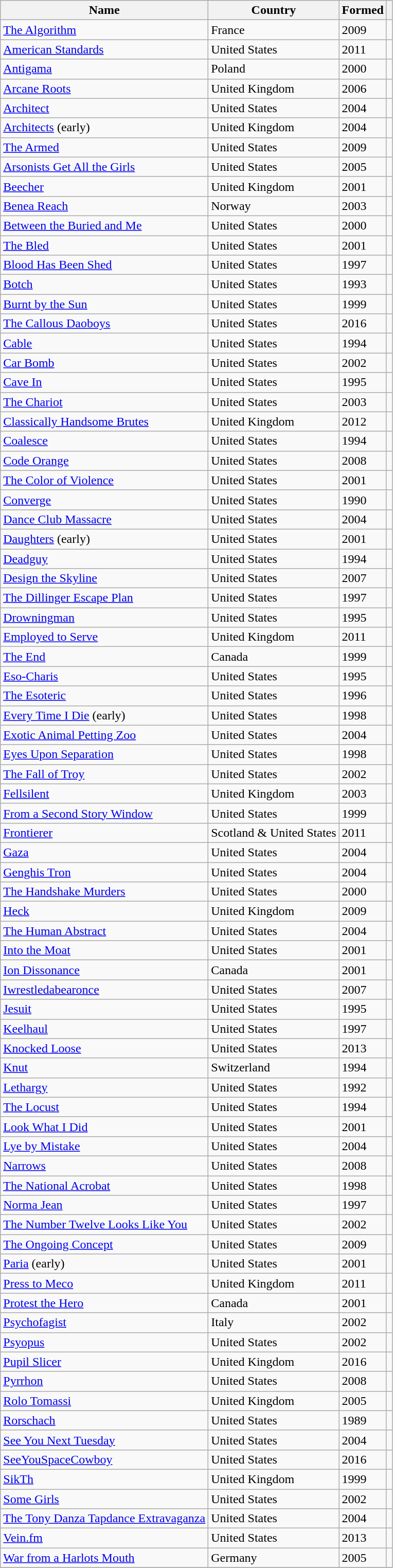<table class="wikitable sortable">
<tr>
<th>Name</th>
<th>Country</th>
<th>Formed</th>
<th class="unsortable"></th>
</tr>
<tr>
<td><a href='#'>The Algorithm</a></td>
<td>France</td>
<td>2009</td>
<td></td>
</tr>
<tr>
<td><a href='#'>American Standards</a></td>
<td>United States</td>
<td>2011</td>
<td></td>
</tr>
<tr>
<td><a href='#'>Antigama</a></td>
<td>Poland</td>
<td>2000</td>
<td></td>
</tr>
<tr>
<td><a href='#'>Arcane Roots</a></td>
<td>United Kingdom</td>
<td>2006</td>
<td></td>
</tr>
<tr>
<td><a href='#'>Architect</a></td>
<td>United States</td>
<td>2004</td>
<td></td>
</tr>
<tr>
<td><a href='#'>Architects</a> (early)</td>
<td>United Kingdom</td>
<td>2004</td>
<td></td>
</tr>
<tr>
<td><a href='#'>The Armed</a></td>
<td>United States</td>
<td>2009</td>
<td></td>
</tr>
<tr>
<td><a href='#'>Arsonists Get All the Girls</a></td>
<td>United States</td>
<td>2005</td>
<td></td>
</tr>
<tr>
<td><a href='#'>Beecher</a></td>
<td>United Kingdom</td>
<td>2001</td>
<td></td>
</tr>
<tr>
<td><a href='#'>Benea Reach</a></td>
<td>Norway</td>
<td>2003</td>
<td></td>
</tr>
<tr>
<td><a href='#'>Between the Buried and Me</a></td>
<td>United States</td>
<td>2000</td>
<td></td>
</tr>
<tr>
<td><a href='#'>The Bled</a></td>
<td>United States</td>
<td>2001</td>
<td></td>
</tr>
<tr>
<td><a href='#'>Blood Has Been Shed</a></td>
<td>United States</td>
<td>1997</td>
<td></td>
</tr>
<tr>
<td><a href='#'>Botch</a></td>
<td>United States</td>
<td>1993</td>
<td></td>
</tr>
<tr>
<td><a href='#'>Burnt by the Sun</a></td>
<td>United States</td>
<td>1999</td>
<td></td>
</tr>
<tr>
<td><a href='#'>The Callous Daoboys</a></td>
<td>United States</td>
<td>2016</td>
<td></td>
</tr>
<tr>
<td><a href='#'>Cable</a></td>
<td>United States</td>
<td>1994</td>
<td></td>
</tr>
<tr>
<td><a href='#'>Car Bomb</a></td>
<td>United States</td>
<td>2002</td>
<td></td>
</tr>
<tr>
<td><a href='#'>Cave In</a></td>
<td>United States</td>
<td>1995</td>
<td></td>
</tr>
<tr>
<td><a href='#'>The Chariot</a></td>
<td>United States</td>
<td>2003</td>
<td></td>
</tr>
<tr>
<td><a href='#'>Classically Handsome Brutes</a></td>
<td>United Kingdom</td>
<td>2012</td>
<td></td>
</tr>
<tr>
<td><a href='#'>Coalesce</a></td>
<td>United States</td>
<td>1994</td>
<td></td>
</tr>
<tr>
<td><a href='#'>Code Orange</a></td>
<td>United States</td>
<td>2008</td>
<td></td>
</tr>
<tr>
<td><a href='#'>The Color of Violence</a></td>
<td>United States</td>
<td>2001</td>
<td></td>
</tr>
<tr>
<td><a href='#'>Converge</a></td>
<td>United States</td>
<td>1990</td>
<td></td>
</tr>
<tr>
<td><a href='#'>Dance Club Massacre</a></td>
<td>United States</td>
<td>2004</td>
<td></td>
</tr>
<tr>
<td><a href='#'>Daughters</a> (early)</td>
<td>United States</td>
<td>2001</td>
<td></td>
</tr>
<tr>
<td><a href='#'>Deadguy</a></td>
<td>United States</td>
<td>1994</td>
<td></td>
</tr>
<tr>
<td><a href='#'>Design the Skyline</a></td>
<td>United States</td>
<td>2007</td>
<td></td>
</tr>
<tr>
<td><a href='#'>The Dillinger Escape Plan</a></td>
<td>United States</td>
<td>1997</td>
<td></td>
</tr>
<tr>
<td><a href='#'>Drowningman</a></td>
<td>United States</td>
<td>1995</td>
<td></td>
</tr>
<tr>
<td><a href='#'>Employed to Serve</a></td>
<td>United Kingdom</td>
<td>2011</td>
<td></td>
</tr>
<tr>
<td><a href='#'>The End</a></td>
<td>Canada</td>
<td>1999</td>
<td></td>
</tr>
<tr>
<td><a href='#'>Eso-Charis</a></td>
<td>United States</td>
<td>1995</td>
<td></td>
</tr>
<tr>
<td><a href='#'>The Esoteric</a></td>
<td>United States</td>
<td>1996</td>
<td></td>
</tr>
<tr>
<td><a href='#'>Every Time I Die</a> (early)</td>
<td>United States</td>
<td>1998</td>
<td></td>
</tr>
<tr>
<td><a href='#'>Exotic Animal Petting Zoo</a></td>
<td>United States</td>
<td>2004</td>
<td></td>
</tr>
<tr>
<td><a href='#'>Eyes Upon Separation</a></td>
<td>United States</td>
<td>1998</td>
<td></td>
</tr>
<tr>
<td><a href='#'>The Fall of Troy</a></td>
<td>United States</td>
<td>2002</td>
<td></td>
</tr>
<tr>
<td><a href='#'>Fellsilent</a></td>
<td>United Kingdom</td>
<td>2003</td>
<td></td>
</tr>
<tr>
<td><a href='#'>From a Second Story Window</a></td>
<td>United States</td>
<td>1999</td>
<td></td>
</tr>
<tr>
<td><a href='#'>Frontierer</a></td>
<td>Scotland & United States</td>
<td>2011</td>
<td></td>
</tr>
<tr>
<td><a href='#'>Gaza</a></td>
<td>United States</td>
<td>2004</td>
<td></td>
</tr>
<tr>
<td><a href='#'>Genghis Tron</a></td>
<td>United States</td>
<td>2004</td>
<td></td>
</tr>
<tr>
<td><a href='#'>The Handshake Murders</a></td>
<td>United States</td>
<td>2000</td>
<td></td>
</tr>
<tr>
<td><a href='#'>Heck</a></td>
<td>United Kingdom</td>
<td>2009</td>
<td></td>
</tr>
<tr>
<td><a href='#'>The Human Abstract</a></td>
<td>United States</td>
<td>2004</td>
<td></td>
</tr>
<tr>
<td><a href='#'>Into the Moat</a></td>
<td>United States</td>
<td>2001</td>
<td></td>
</tr>
<tr>
<td><a href='#'>Ion Dissonance</a></td>
<td>Canada</td>
<td>2001</td>
<td></td>
</tr>
<tr>
<td><a href='#'>Iwrestledabearonce</a></td>
<td>United States</td>
<td>2007</td>
<td></td>
</tr>
<tr>
<td><a href='#'>Jesuit</a></td>
<td>United States</td>
<td>1995</td>
<td></td>
</tr>
<tr>
<td><a href='#'>Keelhaul</a></td>
<td>United States</td>
<td>1997</td>
<td></td>
</tr>
<tr>
<td><a href='#'>Knocked Loose</a></td>
<td>United States</td>
<td>2013</td>
<td></td>
</tr>
<tr>
<td><a href='#'>Knut</a></td>
<td>Switzerland</td>
<td>1994</td>
<td></td>
</tr>
<tr>
<td><a href='#'>Lethargy</a></td>
<td>United States</td>
<td>1992</td>
<td></td>
</tr>
<tr>
<td><a href='#'>The Locust</a></td>
<td>United States</td>
<td>1994</td>
<td></td>
</tr>
<tr>
<td><a href='#'>Look What I Did</a></td>
<td>United States</td>
<td>2001</td>
<td></td>
</tr>
<tr>
<td><a href='#'>Lye by Mistake</a></td>
<td>United States</td>
<td>2004</td>
<td></td>
</tr>
<tr>
<td><a href='#'>Narrows</a></td>
<td>United States</td>
<td>2008</td>
<td></td>
</tr>
<tr>
<td><a href='#'>The National Acrobat</a></td>
<td>United States</td>
<td>1998</td>
<td></td>
</tr>
<tr>
<td><a href='#'>Norma Jean</a></td>
<td>United States</td>
<td>1997</td>
<td></td>
</tr>
<tr>
<td><a href='#'>The Number Twelve Looks Like You</a></td>
<td>United States</td>
<td>2002</td>
<td></td>
</tr>
<tr>
<td><a href='#'>The Ongoing Concept</a></td>
<td>United States</td>
<td>2009</td>
<td></td>
</tr>
<tr>
<td><a href='#'>Paria</a> (early)</td>
<td>United States</td>
<td>2001</td>
<td></td>
</tr>
<tr>
<td><a href='#'>Press to Meco</a></td>
<td>United Kingdom</td>
<td>2011</td>
<td></td>
</tr>
<tr>
<td><a href='#'>Protest the Hero</a></td>
<td>Canada</td>
<td>2001</td>
<td></td>
</tr>
<tr>
<td><a href='#'>Psychofagist</a></td>
<td>Italy</td>
<td>2002</td>
<td></td>
</tr>
<tr>
<td><a href='#'>Psyopus</a></td>
<td>United States</td>
<td>2002</td>
<td></td>
</tr>
<tr>
<td><a href='#'>Pupil Slicer</a></td>
<td>United Kingdom</td>
<td>2016</td>
<td></td>
</tr>
<tr>
<td><a href='#'>Pyrrhon</a></td>
<td>United States</td>
<td>2008</td>
<td></td>
</tr>
<tr>
<td><a href='#'>Rolo Tomassi</a></td>
<td>United Kingdom</td>
<td>2005</td>
<td></td>
</tr>
<tr>
<td><a href='#'>Rorschach</a></td>
<td>United States</td>
<td>1989</td>
<td></td>
</tr>
<tr>
<td><a href='#'>See You Next Tuesday</a></td>
<td>United States</td>
<td>2004</td>
<td></td>
</tr>
<tr>
<td><a href='#'>SeeYouSpaceCowboy</a></td>
<td>United States</td>
<td>2016</td>
<td></td>
</tr>
<tr>
<td><a href='#'>SikTh</a></td>
<td>United Kingdom</td>
<td>1999</td>
<td></td>
</tr>
<tr>
<td><a href='#'>Some Girls</a></td>
<td>United States</td>
<td>2002</td>
<td></td>
</tr>
<tr>
<td><a href='#'>The Tony Danza Tapdance Extravaganza</a></td>
<td>United States</td>
<td>2004</td>
<td></td>
</tr>
<tr>
<td><a href='#'>Vein.fm</a></td>
<td>United States</td>
<td>2013</td>
<td></td>
</tr>
<tr>
<td><a href='#'>War from a Harlots Mouth</a></td>
<td>Germany</td>
<td>2005</td>
<td></td>
</tr>
<tr>
</tr>
</table>
